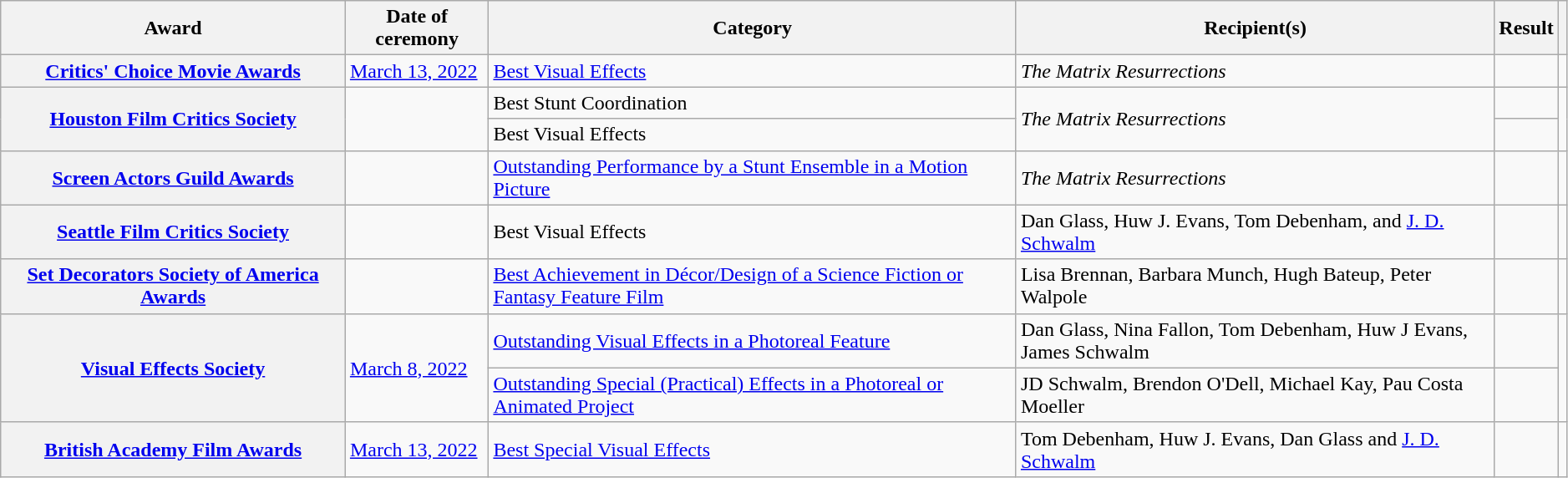<table class="wikitable sortable plainrowheaders" style="width: 99%">
<tr>
<th scope="col" style="width:22%;">Award</th>
<th scope="col">Date of ceremony</th>
<th scope="col">Category</th>
<th scope="col">Recipient(s)</th>
<th scope="col">Result</th>
<th scope="col" class="unsortable"></th>
</tr>
<tr>
<th scope="row" style="text-align:center;"><a href='#'>Critics' Choice Movie Awards</a></th>
<td><a href='#'>March 13, 2022</a></td>
<td><a href='#'>Best Visual Effects</a></td>
<td><em>The Matrix Resurrections</em></td>
<td></td>
<td style="text-align:center;"></td>
</tr>
<tr>
<th rowspan="2" scope="row" style="text-align:center;"><a href='#'>Houston Film Critics Society</a></th>
<td rowspan="2"><a href='#'></a></td>
<td>Best Stunt Coordination</td>
<td rowspan="2"><em>The Matrix Resurrections</em></td>
<td></td>
<td rowspan="2" style="text-align:center;"></td>
</tr>
<tr>
<td>Best Visual Effects</td>
<td></td>
</tr>
<tr>
<th scope="row" style="text-align:center;"><a href='#'>Screen Actors Guild Awards</a></th>
<td><a href='#'></a></td>
<td><a href='#'>Outstanding Performance by a Stunt Ensemble in a Motion Picture</a></td>
<td><em>The Matrix Resurrections</em></td>
<td></td>
<td style="text-align: center;"></td>
</tr>
<tr>
<th scope="row" style="text-align:center;"><a href='#'>Seattle Film Critics Society</a></th>
<td><a href='#'></a></td>
<td>Best Visual Effects</td>
<td>Dan Glass, Huw J. Evans, Tom Debenham, and <a href='#'>J. D. Schwalm</a></td>
<td></td>
<td style="text-align:center;"></td>
</tr>
<tr>
<th scope="row" style="text-align:center;"><a href='#'>Set Decorators Society of America Awards</a></th>
<td><a href='#'></a></td>
<td><a href='#'>Best Achievement in Décor/Design of a Science Fiction or Fantasy Feature Film</a></td>
<td>Lisa Brennan, Barbara Munch, Hugh Bateup, Peter Walpole</td>
<td></td>
<td style="text-align:center;"></td>
</tr>
<tr>
<th rowspan="2" scope="row" style="text-align:center;"><a href='#'>Visual Effects Society</a></th>
<td rowspan="2"><a href='#'>March 8, 2022</a></td>
<td><a href='#'>Outstanding Visual Effects in a Photoreal Feature</a></td>
<td>Dan Glass, Nina Fallon, Tom Debenham, Huw J Evans, James Schwalm</td>
<td></td>
<td rowspan="2" style="text-align:center;"></td>
</tr>
<tr>
<td><a href='#'>Outstanding Special (Practical) Effects in a Photoreal or Animated Project</a></td>
<td>JD Schwalm, Brendon O'Dell, Michael Kay, Pau Costa Moeller</td>
<td></td>
</tr>
<tr>
<th scope="row" style="text-align:center;"><a href='#'>British Academy Film Awards</a></th>
<td><a href='#'>March 13, 2022</a></td>
<td><a href='#'>Best Special Visual Effects</a></td>
<td>Tom Debenham, Huw J. Evans, Dan Glass and <a href='#'>J. D. Schwalm</a></td>
<td></td>
<td></td>
</tr>
</table>
